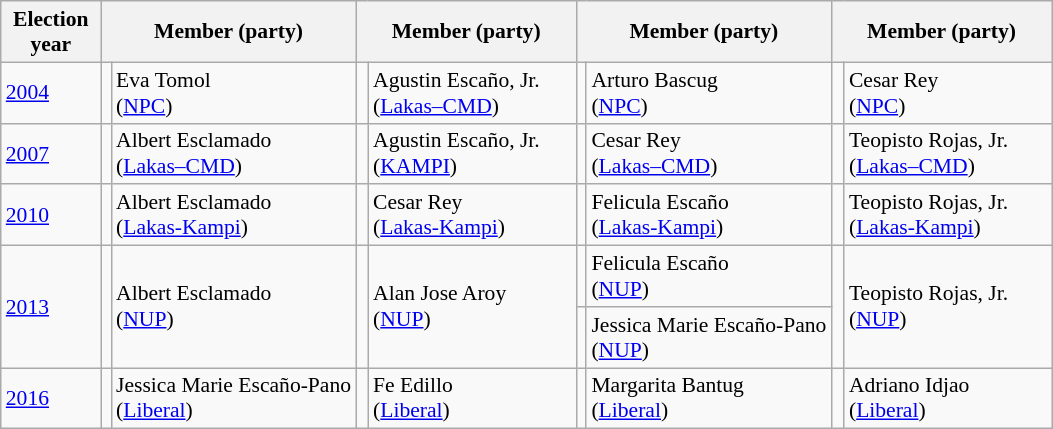<table class=wikitable style="font-size:90%">
<tr>
<th width=60px>Election<br>year</th>
<th colspan=2 width=140px>Member (party)</th>
<th colspan=2 width=140px>Member (party)</th>
<th colspan=2 width=140px>Member (party)</th>
<th colspan=2 width=140px>Member (party)</th>
</tr>
<tr>
<td><a href='#'>2004</a></td>
<td bgcolor=></td>
<td>Eva Tomol<br>(<a href='#'>NPC</a>)</td>
<td bgcolor=></td>
<td>Agustin Escaño, Jr.<br>(<a href='#'>Lakas–CMD</a>)</td>
<td bgcolor=></td>
<td>Arturo Bascug<br>(<a href='#'>NPC</a>)</td>
<td bgcolor=></td>
<td>Cesar Rey<br>(<a href='#'>NPC</a>)</td>
</tr>
<tr>
<td><a href='#'>2007</a></td>
<td bgcolor=></td>
<td>Albert Esclamado<br>(<a href='#'>Lakas–CMD</a>)</td>
<td bgcolor=></td>
<td>Agustin Escaño, Jr.<br>(<a href='#'>KAMPI</a>)</td>
<td bgcolor=></td>
<td>Cesar Rey<br>(<a href='#'>Lakas–CMD</a>)</td>
<td bgcolor=></td>
<td>Teopisto Rojas, Jr.<br>(<a href='#'>Lakas–CMD</a>)</td>
</tr>
<tr>
<td><a href='#'>2010</a></td>
<td bgcolor=></td>
<td>Albert Esclamado<br>(<a href='#'>Lakas-Kampi</a>)</td>
<td bgcolor=></td>
<td>Cesar Rey<br>(<a href='#'>Lakas-Kampi</a>)</td>
<td bgcolor=></td>
<td>Felicula Escaño<br>(<a href='#'>Lakas-Kampi</a>)</td>
<td bgcolor=></td>
<td>Teopisto Rojas, Jr.<br>(<a href='#'>Lakas-Kampi</a>)</td>
</tr>
<tr>
<td rowspan="2"><a href='#'>2013</a></td>
<td rowspan="2" bgcolor=></td>
<td rowspan="2">Albert Esclamado<br>(<a href='#'>NUP</a>)</td>
<td rowspan="2" bgcolor=></td>
<td rowspan="2">Alan Jose Aroy<br>(<a href='#'>NUP</a>)</td>
<td bgcolor=></td>
<td>Felicula Escaño<br>(<a href='#'>NUP</a>)</td>
<td rowspan="2" bgcolor=></td>
<td rowspan="2">Teopisto Rojas, Jr.<br>(<a href='#'>NUP</a>)</td>
</tr>
<tr>
<td bgcolor=></td>
<td>Jessica Marie Escaño-Pano<br>(<a href='#'>NUP</a>)</td>
</tr>
<tr>
<td><a href='#'>2016</a></td>
<td bgcolor=></td>
<td>Jessica Marie Escaño-Pano<br>(<a href='#'>Liberal</a>)</td>
<td bgcolor=></td>
<td>Fe Edillo<br>(<a href='#'>Liberal</a>)</td>
<td bgcolor=></td>
<td>Margarita Bantug<br>(<a href='#'>Liberal</a>)</td>
<td bgcolor=></td>
<td>Adriano Idjao<br>(<a href='#'>Liberal</a>)</td>
</tr>
</table>
